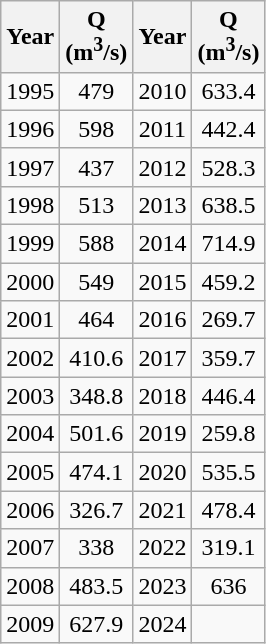<table class="wikitable" style="text-align:center;">
<tr>
<th>Year</th>
<th>Q<br>(m<sup>3</sup>/s)</th>
<th>Year</th>
<th>Q<br>(m<sup>3</sup>/s)</th>
</tr>
<tr>
<td>1995</td>
<td>479</td>
<td>2010</td>
<td>633.4</td>
</tr>
<tr>
<td>1996</td>
<td>598</td>
<td>2011</td>
<td>442.4</td>
</tr>
<tr>
<td>1997</td>
<td>437</td>
<td>2012</td>
<td>528.3</td>
</tr>
<tr>
<td>1998</td>
<td>513</td>
<td>2013</td>
<td>638.5</td>
</tr>
<tr>
<td>1999</td>
<td>588</td>
<td>2014</td>
<td>714.9</td>
</tr>
<tr>
<td>2000</td>
<td>549</td>
<td>2015</td>
<td>459.2</td>
</tr>
<tr>
<td>2001</td>
<td>464</td>
<td>2016</td>
<td>269.7</td>
</tr>
<tr>
<td>2002</td>
<td>410.6</td>
<td>2017</td>
<td>359.7</td>
</tr>
<tr>
<td>2003</td>
<td>348.8</td>
<td>2018</td>
<td>446.4</td>
</tr>
<tr>
<td>2004</td>
<td>501.6</td>
<td>2019</td>
<td>259.8</td>
</tr>
<tr>
<td>2005</td>
<td>474.1</td>
<td>2020</td>
<td>535.5</td>
</tr>
<tr>
<td>2006</td>
<td>326.7</td>
<td>2021</td>
<td>478.4</td>
</tr>
<tr>
<td>2007</td>
<td>338</td>
<td>2022</td>
<td>319.1</td>
</tr>
<tr>
<td>2008</td>
<td>483.5</td>
<td>2023</td>
<td>636</td>
</tr>
<tr>
<td>2009</td>
<td>627.9</td>
<td>2024</td>
<td></td>
</tr>
</table>
